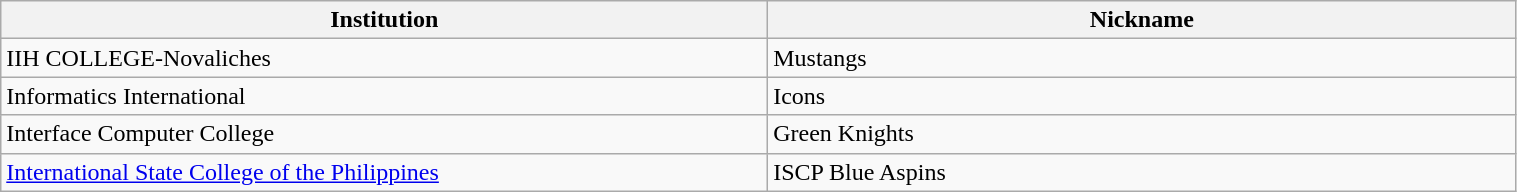<table class="wikitable" style="width: 80%">
<tr>
<th width=7%>Institution</th>
<th width=7%>Nickname</th>
</tr>
<tr>
<td>IIH COLLEGE-Novaliches</td>
<td>Mustangs</td>
</tr>
<tr>
<td>Informatics International</td>
<td>Icons</td>
</tr>
<tr>
<td>Interface Computer College</td>
<td>Green Knights</td>
</tr>
<tr>
<td><a href='#'>International State College of the Philippines</a></td>
<td>ISCP Blue Aspins</td>
</tr>
</table>
